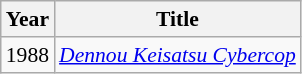<table class="wikitable" style="font-size: 90%;">
<tr>
<th>Year</th>
<th>Title</th>
</tr>
<tr>
<td>1988</td>
<td><em><a href='#'>Dennou Keisatsu Cybercop</a></em></td>
</tr>
</table>
